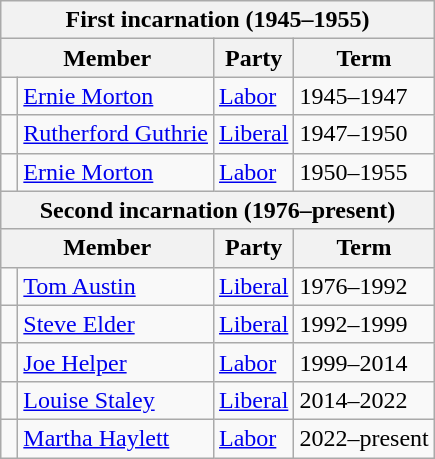<table class="wikitable">
<tr>
<th colspan="4">First incarnation (1945–1955)</th>
</tr>
<tr>
<th colspan="2">Member</th>
<th>Party</th>
<th>Term</th>
</tr>
<tr>
<td> </td>
<td><a href='#'>Ernie Morton</a></td>
<td><a href='#'>Labor</a></td>
<td>1945–1947</td>
</tr>
<tr>
<td> </td>
<td><a href='#'>Rutherford Guthrie</a></td>
<td><a href='#'>Liberal</a></td>
<td>1947–1950</td>
</tr>
<tr>
<td> </td>
<td><a href='#'>Ernie Morton</a></td>
<td><a href='#'>Labor</a></td>
<td>1950–1955</td>
</tr>
<tr>
<th colspan="4">Second incarnation (1976–present)</th>
</tr>
<tr>
<th colspan="2">Member</th>
<th>Party</th>
<th>Term</th>
</tr>
<tr>
<td> </td>
<td><a href='#'>Tom Austin</a></td>
<td><a href='#'>Liberal</a></td>
<td>1976–1992</td>
</tr>
<tr>
<td> </td>
<td><a href='#'>Steve Elder</a></td>
<td><a href='#'>Liberal</a></td>
<td>1992–1999</td>
</tr>
<tr>
<td> </td>
<td><a href='#'>Joe Helper</a></td>
<td><a href='#'>Labor</a></td>
<td>1999–2014</td>
</tr>
<tr>
<td> </td>
<td><a href='#'>Louise Staley</a></td>
<td><a href='#'>Liberal</a></td>
<td>2014–2022</td>
</tr>
<tr>
<td> </td>
<td><a href='#'>Martha Haylett</a></td>
<td><a href='#'>Labor</a></td>
<td>2022–present</td>
</tr>
</table>
